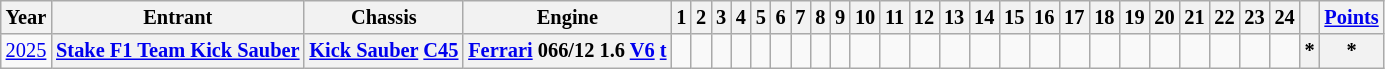<table class="wikitable" style="font-size: 85%; text-align: center">
<tr>
<th>Year</th>
<th>Entrant</th>
<th>Chassis</th>
<th>Engine</th>
<th>1</th>
<th>2</th>
<th>3</th>
<th>4</th>
<th>5</th>
<th>6</th>
<th>7</th>
<th>8</th>
<th>9</th>
<th>10</th>
<th>11</th>
<th>12</th>
<th>13</th>
<th>14</th>
<th>15</th>
<th>16</th>
<th>17</th>
<th>18</th>
<th>19</th>
<th>20</th>
<th>21</th>
<th>22</th>
<th>23</th>
<th>24</th>
<th></th>
<th><a href='#'>Points</a></th>
</tr>
<tr>
<td id=2025R><a href='#'>2025</a></td>
<th nowrap><a href='#'>Stake F1 Team Kick Sauber</a></th>
<th nowrap><a href='#'>Kick Sauber</a> <a href='#'>C45</a></th>
<th nowrap><a href='#'>Ferrari</a> 066/12 1.6 <a href='#'>V6</a> <a href='#'>t</a></th>
<td></td>
<td></td>
<td></td>
<td></td>
<td></td>
<td></td>
<td></td>
<td></td>
<td></td>
<td></td>
<td></td>
<td></td>
<td></td>
<td></td>
<td></td>
<td></td>
<td></td>
<td></td>
<td></td>
<td></td>
<td></td>
<td></td>
<td></td>
<td></td>
<th>*</th>
<th>*</th>
</tr>
</table>
